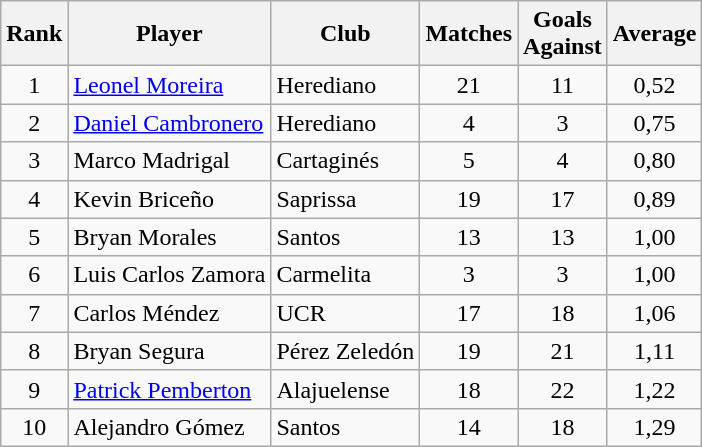<table class="wikitable" style="text-align:center">
<tr>
<th>Rank</th>
<th>Player</th>
<th>Club</th>
<th>Matches</th>
<th>Goals<br>Against</th>
<th>Average</th>
</tr>
<tr>
<td>1</td>
<td align="left"> <a href='#'>Leonel Moreira</a></td>
<td align="left">Herediano</td>
<td>21</td>
<td>11</td>
<td>0,52</td>
</tr>
<tr>
<td>2</td>
<td align="left"> <a href='#'>Daniel Cambronero</a></td>
<td align="left">Herediano</td>
<td>4</td>
<td>3</td>
<td>0,75</td>
</tr>
<tr>
<td>3</td>
<td align="left"> Marco Madrigal</td>
<td align="left">Cartaginés</td>
<td>5</td>
<td>4</td>
<td>0,80</td>
</tr>
<tr>
<td>4</td>
<td align="left"> Kevin Briceño</td>
<td align="left">Saprissa</td>
<td>19</td>
<td>17</td>
<td>0,89</td>
</tr>
<tr>
<td>5</td>
<td align="left"> Bryan Morales</td>
<td align="left">Santos</td>
<td>13</td>
<td>13</td>
<td>1,00</td>
</tr>
<tr>
<td>6</td>
<td align="left"> Luis Carlos Zamora</td>
<td align="left">Carmelita</td>
<td>3</td>
<td>3</td>
<td>1,00</td>
</tr>
<tr>
<td>7</td>
<td align="left"> Carlos Méndez</td>
<td align="left">UCR</td>
<td>17</td>
<td>18</td>
<td>1,06</td>
</tr>
<tr>
<td>8</td>
<td align="left"> Bryan Segura</td>
<td align="left">Pérez Zeledón</td>
<td>19</td>
<td>21</td>
<td>1,11</td>
</tr>
<tr>
<td>9</td>
<td align="left"> <a href='#'>Patrick Pemberton</a></td>
<td align="left">Alajuelense</td>
<td>18</td>
<td>22</td>
<td>1,22</td>
</tr>
<tr>
<td>10</td>
<td align="left"> Alejandro Gómez</td>
<td align="left">Santos</td>
<td>14</td>
<td>18</td>
<td>1,29</td>
</tr>
</table>
